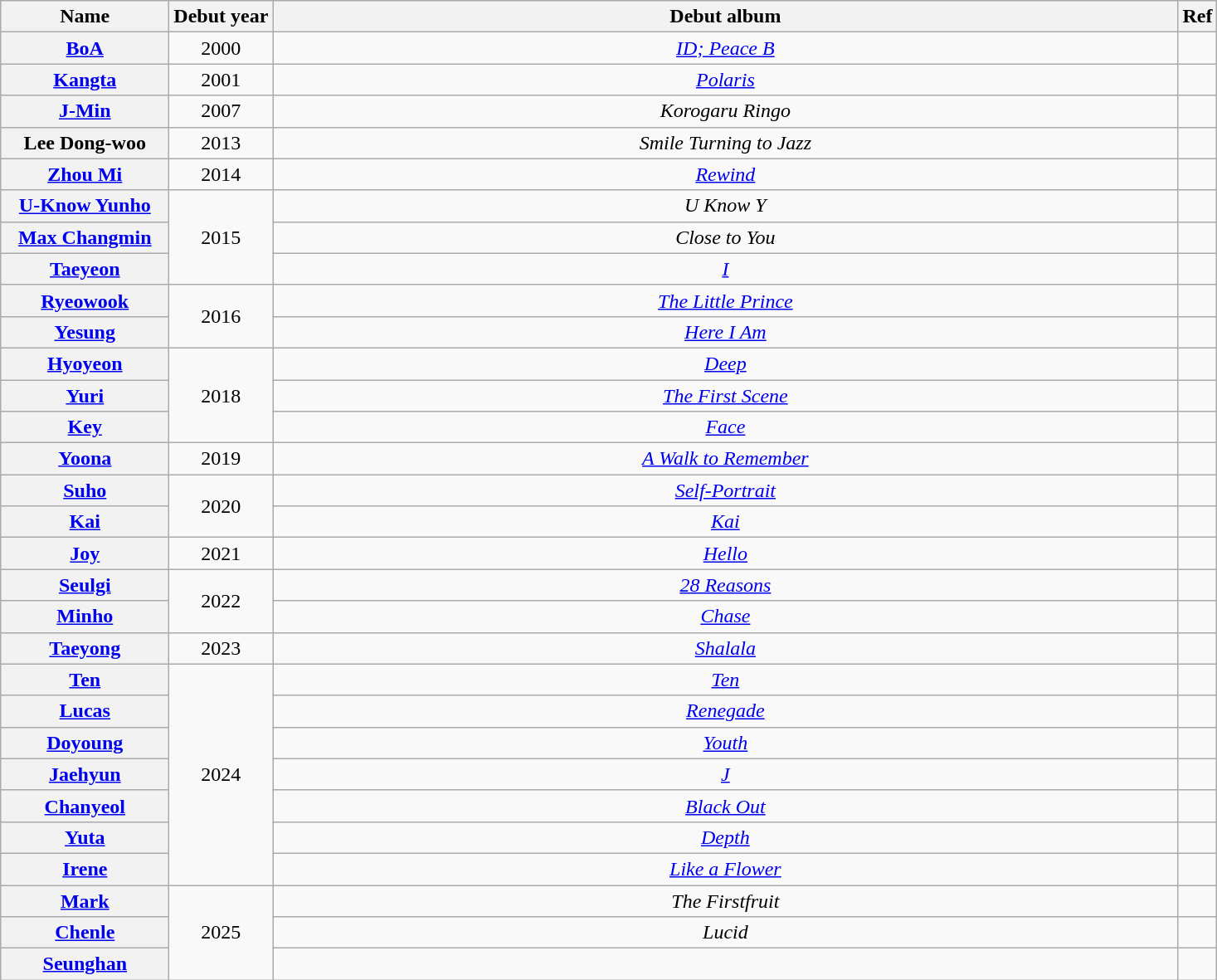<table class="wikitable plainrowheaders sortable" style="text-align:center">
<tr>
<th scope="col" style="width:8em">Name</th>
<th>Debut year</th>
<th class="unsortable" scope="col" style="width:45em">Debut album</th>
<th class="unsortable">Ref</th>
</tr>
<tr>
<th scope="row"><a href='#'>BoA</a></th>
<td>2000</td>
<td><em><a href='#'>ID; Peace B</a></em></td>
<td></td>
</tr>
<tr>
<th scope="row"><a href='#'>Kangta</a></th>
<td>2001</td>
<td><em><a href='#'>Polaris</a></em></td>
<td></td>
</tr>
<tr>
<th scope="row"><a href='#'>J-Min</a></th>
<td>2007</td>
<td><em>Korogaru Ringo</em></td>
<td></td>
</tr>
<tr>
<th scope="row">Lee Dong-woo</th>
<td>2013</td>
<td><em>Smile Turning to Jazz</em></td>
<td></td>
</tr>
<tr>
<th scope="row"><a href='#'>Zhou Mi</a></th>
<td>2014</td>
<td><em><a href='#'>Rewind</a></em></td>
<td></td>
</tr>
<tr>
<th scope="row"><a href='#'>U-Know Yunho</a></th>
<td rowspan="3">2015</td>
<td><em>U Know Y</em></td>
<td></td>
</tr>
<tr>
<th scope="row"><a href='#'>Max Changmin</a></th>
<td><em>Close to You</em></td>
<td></td>
</tr>
<tr>
<th scope="row"><a href='#'>Taeyeon</a></th>
<td><em><a href='#'>I</a></em></td>
<td></td>
</tr>
<tr>
<th scope="row"><a href='#'>Ryeowook</a></th>
<td rowspan ="2">2016</td>
<td><em><a href='#'>The Little Prince</a></em></td>
<td></td>
</tr>
<tr>
<th scope="row"><a href='#'>Yesung</a></th>
<td><a href='#'><em>Here I Am</em></a></td>
<td></td>
</tr>
<tr>
<th scope="row"><a href='#'>Hyoyeon</a></th>
<td rowspan="3">2018</td>
<td><em><a href='#'>Deep</a></em></td>
<td></td>
</tr>
<tr>
<th scope="row"><a href='#'>Yuri</a></th>
<td><em><a href='#'>The First Scene</a></em></td>
<td></td>
</tr>
<tr>
<th scope="row"><a href='#'>Key</a></th>
<td><em><a href='#'>Face</a></em></td>
<td></td>
</tr>
<tr>
<th scope="row"><a href='#'>Yoona</a></th>
<td>2019</td>
<td><em><a href='#'>A Walk to Remember</a></em></td>
<td></td>
</tr>
<tr>
<th scope="row"><a href='#'>Suho</a></th>
<td rowspan="2">2020</td>
<td><em><a href='#'>Self-Portrait</a></em></td>
<td></td>
</tr>
<tr>
<th scope="row"><a href='#'>Kai</a></th>
<td><em><a href='#'>Kai</a></em></td>
<td></td>
</tr>
<tr>
<th scope="row"><a href='#'>Joy</a></th>
<td>2021</td>
<td><em><a href='#'>Hello</a></em></td>
<td></td>
</tr>
<tr>
<th scope="row"><a href='#'>Seulgi</a></th>
<td rowspan="2">2022</td>
<td><em><a href='#'>28 Reasons</a></em></td>
<td></td>
</tr>
<tr>
<th scope="row"><a href='#'>Minho</a></th>
<td><em><a href='#'>Chase</a></em></td>
<td></td>
</tr>
<tr>
<th scope="row"><a href='#'>Taeyong</a></th>
<td>2023</td>
<td><em><a href='#'>Shalala</a></em></td>
<td></td>
</tr>
<tr>
<th scope="row"><a href='#'>Ten</a></th>
<td rowspan="7">2024</td>
<td><em><a href='#'>Ten</a></em></td>
<td></td>
</tr>
<tr>
<th scope="row"><a href='#'>Lucas</a></th>
<td><em><a href='#'>Renegade</a></em></td>
<td></td>
</tr>
<tr>
<th scope="row"><a href='#'>Doyoung</a></th>
<td><em><a href='#'>Youth</a></em></td>
<td></td>
</tr>
<tr>
<th scope="row"><a href='#'>Jaehyun</a></th>
<td><em><a href='#'>J</a></em></td>
<td></td>
</tr>
<tr>
<th scope="row"><a href='#'>Chanyeol</a></th>
<td><em><a href='#'>Black Out</a></em></td>
<td></td>
</tr>
<tr>
<th scope="row"><a href='#'>Yuta</a></th>
<td><em><a href='#'>Depth</a></em></td>
<td></td>
</tr>
<tr>
<th scope="row"><a href='#'>Irene</a></th>
<td><em><a href='#'>Like a Flower</a></em></td>
<td></td>
</tr>
<tr>
<th scope="row"><a href='#'>Mark</a></th>
<td rowspan="3">2025</td>
<td><em>The Firstfruit</em></td>
<td></td>
</tr>
<tr>
<th scope="row"><a href='#'>Chenle</a></th>
<td><em>Lucid</em></td>
<td></td>
</tr>
<tr>
<th scope="row"><a href='#'>Seunghan</a></th>
<td></td>
<td></td>
</tr>
</table>
